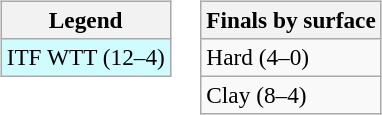<table>
<tr valign=top>
<td><br><table class="wikitable" style=font-size:97%>
<tr>
<th>Legend</th>
</tr>
<tr style="background:#cffcff;">
<td>ITF WTT (12–4)</td>
</tr>
</table>
</td>
<td><br><table class="wikitable" style=font-size:97%>
<tr>
<th>Finals by surface</th>
</tr>
<tr>
<td>Hard (4–0)</td>
</tr>
<tr>
<td>Clay (8–4)</td>
</tr>
</table>
</td>
</tr>
</table>
